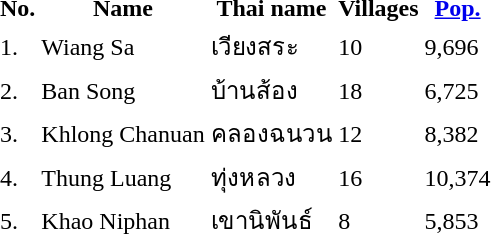<table>
<tr valign=top>
<td><br><table>
<tr>
<th>No.</th>
<th>Name</th>
<th>Thai name</th>
<th>Villages</th>
<th><a href='#'>Pop.</a></th>
</tr>
<tr>
<td>1.</td>
<td>Wiang Sa</td>
<td>เวียงสระ</td>
<td>10</td>
<td>9,696</td>
<td></td>
</tr>
<tr>
<td>2.</td>
<td>Ban Song</td>
<td>บ้านส้อง</td>
<td>18</td>
<td>6,725</td>
<td></td>
</tr>
<tr>
<td>3.</td>
<td>Khlong Chanuan</td>
<td>คลองฉนวน</td>
<td>12</td>
<td>8,382</td>
<td></td>
</tr>
<tr>
<td>4.</td>
<td>Thung Luang</td>
<td>ทุ่งหลวง</td>
<td>16</td>
<td>10,374</td>
<td></td>
</tr>
<tr>
<td>5.</td>
<td>Khao Niphan</td>
<td>เขานิพันธ์</td>
<td>8</td>
<td>5,853</td>
<td></td>
</tr>
</table>
</td>
<td> </td>
</tr>
</table>
